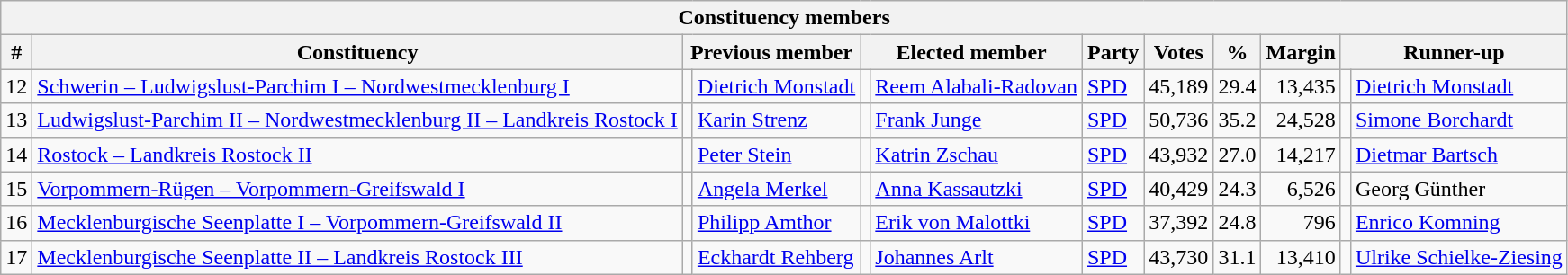<table class="wikitable sortable" style="text-align:right">
<tr>
<th colspan="12">Constituency members</th>
</tr>
<tr>
<th>#</th>
<th>Constituency</th>
<th colspan="2">Previous member</th>
<th colspan="2">Elected member</th>
<th>Party</th>
<th>Votes</th>
<th>%</th>
<th>Margin</th>
<th colspan="2">Runner-up</th>
</tr>
<tr>
<td>12</td>
<td align=left><a href='#'>Schwerin – Ludwigslust-Parchim I – Nordwestmecklenburg I</a></td>
<td bgcolor=></td>
<td align=left><a href='#'>Dietrich Monstadt</a></td>
<td bgcolor=></td>
<td align=left><a href='#'>Reem Alabali-Radovan</a></td>
<td align=left><a href='#'>SPD</a></td>
<td>45,189</td>
<td>29.4</td>
<td>13,435</td>
<td bgcolor=></td>
<td align=left><a href='#'>Dietrich Monstadt</a></td>
</tr>
<tr>
<td>13</td>
<td align=left><a href='#'>Ludwigslust-Parchim II – Nordwestmecklenburg II – Landkreis Rostock I</a></td>
<td bgcolor=></td>
<td align=left><a href='#'>Karin Strenz</a></td>
<td bgcolor=></td>
<td align=left><a href='#'>Frank Junge</a></td>
<td align=left><a href='#'>SPD</a></td>
<td>50,736</td>
<td>35.2</td>
<td>24,528</td>
<td bgcolor=></td>
<td align=left><a href='#'>Simone Borchardt</a></td>
</tr>
<tr>
<td>14</td>
<td align=left><a href='#'>Rostock – Landkreis Rostock II</a></td>
<td bgcolor=></td>
<td align=left><a href='#'>Peter Stein</a></td>
<td bgcolor=></td>
<td align=left><a href='#'>Katrin Zschau</a></td>
<td align=left><a href='#'>SPD</a></td>
<td>43,932</td>
<td>27.0</td>
<td>14,217</td>
<td bgcolor=></td>
<td align=left><a href='#'>Dietmar Bartsch</a></td>
</tr>
<tr>
<td>15</td>
<td align=left><a href='#'>Vorpommern-Rügen – Vorpommern-Greifswald I</a></td>
<td bgcolor=></td>
<td align=left><a href='#'>Angela Merkel</a></td>
<td bgcolor=></td>
<td align=left><a href='#'>Anna Kassautzki</a></td>
<td align=left><a href='#'>SPD</a></td>
<td>40,429</td>
<td>24.3</td>
<td>6,526</td>
<td bgcolor=></td>
<td align=left>Georg Günther</td>
</tr>
<tr>
<td>16</td>
<td align=left><a href='#'>Mecklenburgische Seenplatte I – Vorpommern-Greifswald II</a></td>
<td bgcolor=></td>
<td align=left><a href='#'>Philipp Amthor</a></td>
<td bgcolor=></td>
<td align=left><a href='#'>Erik von Malottki</a></td>
<td align=left><a href='#'>SPD</a></td>
<td>37,392</td>
<td>24.8</td>
<td>796</td>
<td bgcolor=></td>
<td align=left><a href='#'>Enrico Komning</a></td>
</tr>
<tr>
<td>17</td>
<td align=left><a href='#'>Mecklenburgische Seenplatte II – Landkreis Rostock III</a></td>
<td bgcolor=></td>
<td align=left><a href='#'>Eckhardt Rehberg</a></td>
<td bgcolor=></td>
<td align=left><a href='#'>Johannes Arlt</a></td>
<td align=left><a href='#'>SPD</a></td>
<td>43,730</td>
<td>31.1</td>
<td>13,410</td>
<td bgcolor=></td>
<td align=left><a href='#'>Ulrike Schielke-Ziesing</a></td>
</tr>
</table>
